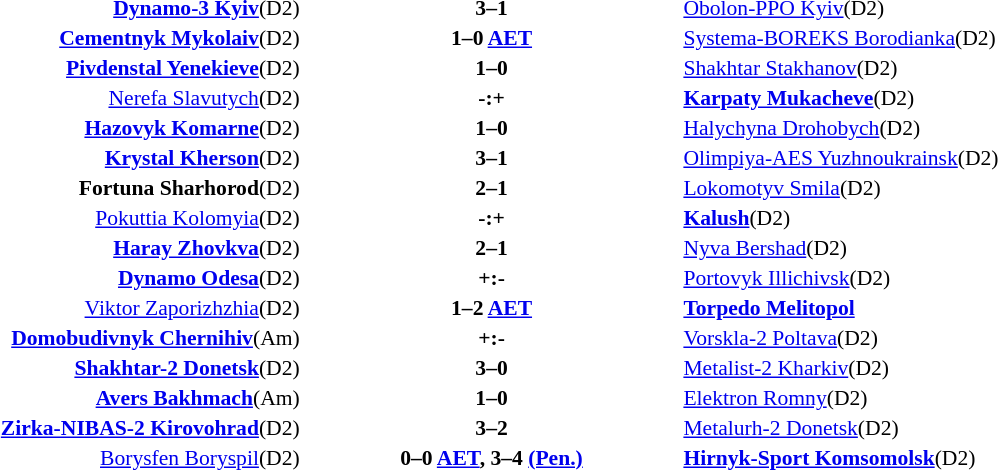<table width=100% cellspacing=1>
<tr>
<th width=20%></th>
<th width=20%></th>
<th width=20%></th>
<th></th>
</tr>
<tr style=font-size:90%>
<td align=right><strong><a href='#'>Dynamo-3 Kyiv</a></strong>(D2)</td>
<td align=center><strong>3–1</strong></td>
<td><a href='#'>Obolon-PPO Kyiv</a>(D2)</td>
<td></td>
</tr>
<tr style=font-size:90%>
<td align=right><strong><a href='#'>Cementnyk Mykolaiv</a></strong>(D2)</td>
<td align=center><strong>1–0 <a href='#'>AET</a></strong></td>
<td><a href='#'>Systema-BOREKS Borodianka</a>(D2)</td>
<td></td>
</tr>
<tr style=font-size:90%>
<td align=right><strong><a href='#'>Pivdenstal Yenekieve</a></strong>(D2)</td>
<td align=center><strong>1–0</strong></td>
<td><a href='#'>Shakhtar Stakhanov</a>(D2)</td>
<td></td>
</tr>
<tr style=font-size:90%>
<td align=right><a href='#'>Nerefa Slavutych</a>(D2)</td>
<td align=center><strong>-:+</strong></td>
<td><strong><a href='#'>Karpaty Mukacheve</a></strong>(D2)</td>
<td></td>
</tr>
<tr style=font-size:90%>
<td align=right><strong><a href='#'>Hazovyk Komarne</a></strong>(D2)</td>
<td align=center><strong>1–0</strong></td>
<td><a href='#'>Halychyna Drohobych</a>(D2)</td>
<td></td>
</tr>
<tr style=font-size:90%>
<td align=right><strong><a href='#'>Krystal Kherson</a></strong>(D2)</td>
<td align=center><strong>3–1</strong></td>
<td><a href='#'>Olimpiya-AES Yuzhnoukrainsk</a>(D2)</td>
<td></td>
</tr>
<tr style=font-size:90%>
<td align=right><strong>Fortuna Sharhorod</strong>(D2)</td>
<td align=center><strong>2–1</strong></td>
<td><a href='#'>Lokomotyv Smila</a>(D2)</td>
<td></td>
</tr>
<tr style=font-size:90%>
<td align=right><a href='#'>Pokuttia Kolomyia</a>(D2)</td>
<td align=center><strong>-:+</strong></td>
<td><strong><a href='#'>Kalush</a></strong>(D2)</td>
<td></td>
</tr>
<tr style=font-size:90%>
<td align=right><strong><a href='#'>Haray Zhovkva</a></strong>(D2)</td>
<td align=center><strong>2–1</strong></td>
<td><a href='#'>Nyva Bershad</a>(D2)</td>
<td></td>
</tr>
<tr style=font-size:90%>
<td align=right><strong><a href='#'>Dynamo Odesa</a></strong>(D2)</td>
<td align=center><strong>+:-</strong></td>
<td><a href='#'>Portovyk Illichivsk</a>(D2)</td>
<td></td>
</tr>
<tr style=font-size:90%>
<td align=right><a href='#'>Viktor Zaporizhzhia</a>(D2)</td>
<td align=center><strong>1–2 <a href='#'>AET</a></strong></td>
<td><strong><a href='#'>Torpedo Melitopol</a></strong></td>
<td></td>
</tr>
<tr style=font-size:90%>
<td align=right><strong><a href='#'>Domobudivnyk Chernihiv</a></strong>(Am)</td>
<td align=center><strong>+:-</strong></td>
<td><a href='#'>Vorskla-2 Poltava</a>(D2)</td>
<td></td>
</tr>
<tr style=font-size:90%>
<td align=right><strong><a href='#'>Shakhtar-2 Donetsk</a></strong>(D2)</td>
<td align=center><strong>3–0</strong></td>
<td><a href='#'>Metalist-2 Kharkiv</a>(D2)</td>
<td></td>
</tr>
<tr style=font-size:90%>
<td align=right><strong><a href='#'>Avers Bakhmach</a></strong>(Am)</td>
<td align=center><strong>1–0</strong></td>
<td><a href='#'>Elektron Romny</a>(D2)</td>
<td></td>
</tr>
<tr style=font-size:90%>
<td align=right><strong><a href='#'>Zirka-NIBAS-2 Kirovohrad</a></strong>(D2)</td>
<td align=center><strong>3–2</strong></td>
<td><a href='#'>Metalurh-2 Donetsk</a>(D2)</td>
<td></td>
</tr>
<tr style=font-size:90%>
<td align=right><a href='#'>Borysfen Boryspil</a>(D2)</td>
<td align=center><strong>0–0 <a href='#'>AET</a>, 3–4 <a href='#'>(Pen.)</a></strong></td>
<td><strong><a href='#'>Hirnyk-Sport Komsomolsk</a></strong>(D2)</td>
</tr>
</table>
